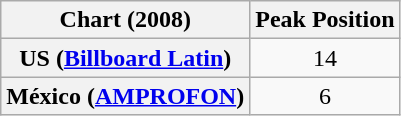<table class="wikitable sortable plainrowheaders" style="text-align:center">
<tr>
<th>Chart (2008)</th>
<th>Peak Position</th>
</tr>
<tr>
<th scope="row">US (<a href='#'>Billboard Latin</a>)</th>
<td>14</td>
</tr>
<tr>
<th scope="row">México (<a href='#'>AMPROFON</a>)</th>
<td>6</td>
</tr>
</table>
